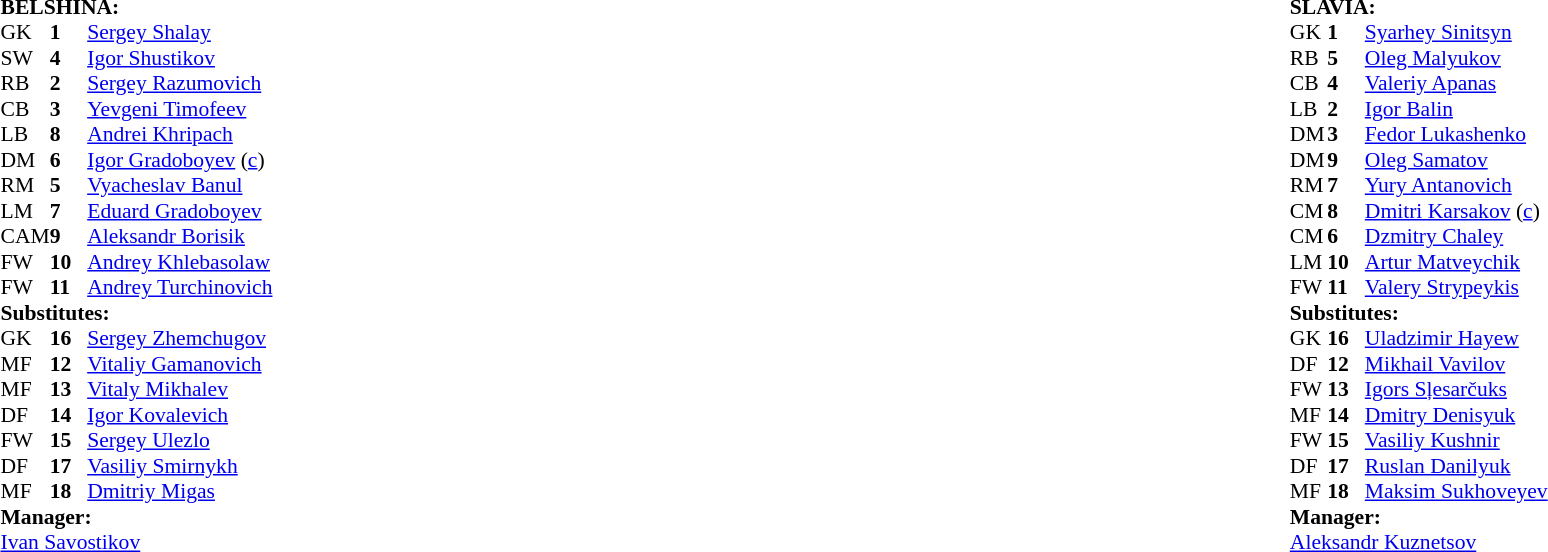<table width="100%">
<tr>
<td valign="top" width="50%"><br><table style="font-size: 90%" cellspacing="0" cellpadding="0">
<tr>
<td colspan="4"><br><strong>BELSHINA:</strong></td>
</tr>
<tr>
<th width=25></th>
<th width=25></th>
</tr>
<tr>
<td>GK</td>
<td><strong>1</strong></td>
<td> <a href='#'>Sergey Shalay</a></td>
<td></td>
<td></td>
</tr>
<tr>
<td>SW</td>
<td><strong>4</strong></td>
<td> <a href='#'>Igor Shustikov</a></td>
<td></td>
</tr>
<tr>
<td>RB</td>
<td><strong>2</strong></td>
<td> <a href='#'>Sergey Razumovich</a></td>
<td></td>
</tr>
<tr>
<td>CB</td>
<td><strong>3</strong></td>
<td> <a href='#'>Yevgeni Timofeev</a></td>
<td></td>
</tr>
<tr>
<td>LB</td>
<td><strong>8</strong></td>
<td> <a href='#'>Andrei Khripach</a></td>
<td></td>
<td></td>
</tr>
<tr>
<td>DM</td>
<td><strong>6</strong></td>
<td> <a href='#'>Igor Gradoboyev</a> (<a href='#'>c</a>)</td>
</tr>
<tr>
<td>RM</td>
<td><strong>5</strong></td>
<td> <a href='#'>Vyacheslav Banul</a></td>
<td></td>
<td></td>
</tr>
<tr>
<td>LM</td>
<td><strong>7</strong></td>
<td> <a href='#'>Eduard Gradoboyev</a></td>
</tr>
<tr>
<td>CAM</td>
<td><strong>9</strong></td>
<td> <a href='#'>Aleksandr Borisik</a></td>
</tr>
<tr>
<td>FW</td>
<td><strong>10</strong></td>
<td> <a href='#'>Andrey Khlebasolaw</a></td>
</tr>
<tr>
<td>FW</td>
<td><strong>11</strong></td>
<td> <a href='#'>Andrey Turchinovich</a></td>
</tr>
<tr>
<td colspan=3><strong>Substitutes:</strong></td>
</tr>
<tr>
<td>GK</td>
<td><strong>16</strong></td>
<td> <a href='#'>Sergey Zhemchugov</a></td>
<td></td>
<td></td>
</tr>
<tr>
<td>MF</td>
<td><strong>12</strong></td>
<td> <a href='#'>Vitaliy Gamanovich</a></td>
<td></td>
<td></td>
</tr>
<tr>
<td>MF</td>
<td><strong>13</strong></td>
<td> <a href='#'>Vitaly Mikhalev</a></td>
<td></td>
<td></td>
</tr>
<tr>
<td>DF</td>
<td><strong>14</strong></td>
<td> <a href='#'>Igor Kovalevich</a></td>
</tr>
<tr>
<td>FW</td>
<td><strong>15</strong></td>
<td> <a href='#'>Sergey Ulezlo</a></td>
</tr>
<tr>
<td>DF</td>
<td><strong>17</strong></td>
<td> <a href='#'>Vasiliy Smirnykh</a></td>
</tr>
<tr>
<td>MF</td>
<td><strong>18</strong></td>
<td> <a href='#'>Dmitriy Migas</a></td>
</tr>
<tr>
<td colspan=3><strong>Manager:</strong></td>
</tr>
<tr>
<td colspan="4"> <a href='#'>Ivan Savostikov</a></td>
</tr>
</table>
</td>
<td valign="top"></td>
<td valign="top" width="50%"><br><table style="font-size: 90%" cellspacing="0" cellpadding="0" align=center>
<tr>
<td colspan="4"><br><strong>SLAVIA:</strong></td>
</tr>
<tr>
<th width=25></th>
<th width=25></th>
</tr>
<tr>
<td>GK</td>
<td><strong>1</strong></td>
<td> <a href='#'>Syarhey Sinitsyn</a></td>
</tr>
<tr>
<td>RB</td>
<td><strong>5</strong></td>
<td> <a href='#'>Oleg Malyukov</a></td>
<td></td>
<td></td>
</tr>
<tr>
<td>CB</td>
<td><strong>4</strong></td>
<td> <a href='#'>Valeriy Apanas</a></td>
</tr>
<tr>
<td>LB</td>
<td><strong>2</strong></td>
<td> <a href='#'>Igor Balin</a></td>
</tr>
<tr>
<td>DM</td>
<td><strong>3</strong></td>
<td> <a href='#'>Fedor Lukashenko</a></td>
<td></td>
</tr>
<tr>
<td>DM</td>
<td><strong>9</strong></td>
<td> <a href='#'>Oleg Samatov</a></td>
</tr>
<tr>
<td>RM</td>
<td><strong>7</strong></td>
<td> <a href='#'>Yury Antanovich</a></td>
<td></td>
<td></td>
</tr>
<tr>
<td>CM</td>
<td><strong>8</strong></td>
<td> <a href='#'>Dmitri Karsakov</a> (<a href='#'>c</a>)</td>
</tr>
<tr>
<td>CM</td>
<td><strong>6</strong></td>
<td> <a href='#'>Dzmitry Chaley</a></td>
<td></td>
<td></td>
</tr>
<tr>
<td>LM</td>
<td><strong>10</strong></td>
<td> <a href='#'>Artur Matveychik</a></td>
</tr>
<tr>
<td>FW</td>
<td><strong>11</strong></td>
<td> <a href='#'>Valery Strypeykis</a></td>
</tr>
<tr>
<td colspan=3><strong>Substitutes:</strong></td>
</tr>
<tr>
<td>GK</td>
<td><strong>16</strong></td>
<td> <a href='#'>Uladzimir Hayew</a></td>
</tr>
<tr>
<td>DF</td>
<td><strong>12</strong></td>
<td> <a href='#'>Mikhail Vavilov</a></td>
</tr>
<tr>
<td>FW</td>
<td><strong>13</strong></td>
<td> <a href='#'>Igors Sļesarčuks</a></td>
</tr>
<tr>
<td>MF</td>
<td><strong>14</strong></td>
<td> <a href='#'>Dmitry Denisyuk</a></td>
<td></td>
<td></td>
</tr>
<tr>
<td>FW</td>
<td><strong>15</strong></td>
<td> <a href='#'>Vasiliy Kushnir</a></td>
<td></td>
<td></td>
</tr>
<tr>
<td>DF</td>
<td><strong>17</strong></td>
<td> <a href='#'>Ruslan Danilyuk</a></td>
<td></td>
<td></td>
</tr>
<tr>
<td>MF</td>
<td><strong>18</strong></td>
<td> <a href='#'>Maksim Sukhoveyev</a></td>
</tr>
<tr>
<td colspan=3><strong>Manager:</strong></td>
</tr>
<tr>
<td colspan="4"> <a href='#'>Aleksandr Kuznetsov</a></td>
</tr>
<tr>
</tr>
</table>
</td>
</tr>
</table>
